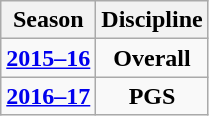<table class="wikitable" style="text-align:center;">
<tr>
<th>Season</th>
<th>Discipline</th>
</tr>
<tr>
<td><strong><a href='#'>2015–16</a></strong></td>
<td><strong>Overall</strong></td>
</tr>
<tr>
<td><strong><a href='#'>2016–17</a></strong></td>
<td><strong>PGS</strong></td>
</tr>
</table>
